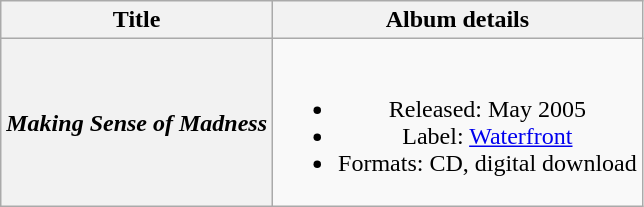<table class="wikitable plainrowheaders" style="text-align:center;">
<tr>
<th scope="col">Title</th>
<th scope="col">Album details</th>
</tr>
<tr>
<th scope="row"><em>Making Sense of Madness</em></th>
<td><br><ul><li>Released: May 2005</li><li>Label: <a href='#'>Waterfront</a></li><li>Formats: CD, digital download</li></ul></td>
</tr>
</table>
